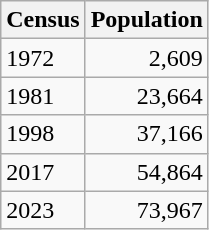<table class="wikitable">
<tr>
<th>Census</th>
<th>Population</th>
</tr>
<tr>
<td>1972</td>
<td style="text-align:right">2,609</td>
</tr>
<tr>
<td>1981</td>
<td style="text-align:right">23,664</td>
</tr>
<tr>
<td>1998</td>
<td style="text-align:right">37,166</td>
</tr>
<tr>
<td>2017</td>
<td style="text-align:right">54,864</td>
</tr>
<tr>
<td>2023</td>
<td style="text-align:right">73,967</td>
</tr>
</table>
